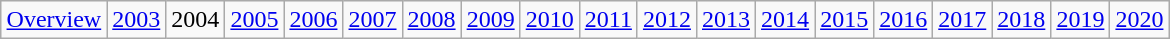<table class="wikitable" style="margin: 1em auto;">
<tr --->
<td><a href='#'>Overview</a></td>
<td><a href='#'>2003</a></td>
<td>2004</td>
<td><a href='#'>2005</a></td>
<td><a href='#'>2006</a></td>
<td><a href='#'>2007</a></td>
<td><a href='#'>2008</a></td>
<td><a href='#'>2009</a></td>
<td><a href='#'>2010</a></td>
<td><a href='#'>2011</a></td>
<td><a href='#'>2012</a></td>
<td><a href='#'>2013</a></td>
<td><a href='#'>2014</a></td>
<td><a href='#'>2015</a></td>
<td><a href='#'>2016</a></td>
<td><a href='#'>2017</a></td>
<td><a href='#'>2018</a></td>
<td><a href='#'>2019</a></td>
<td><a href='#'>2020</a></td>
</tr>
</table>
